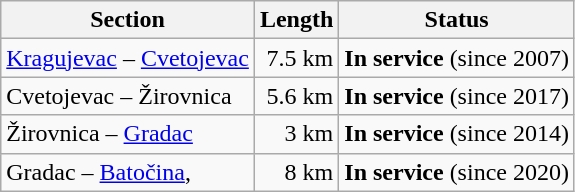<table class="wikitable sortable">
<tr>
<th>Section</th>
<th>Length</th>
<th>Status</th>
</tr>
<tr>
<td align="left"><a href='#'>Kragujevac</a> – <a href='#'>Cvetojevac</a></td>
<td align="right">7.5 km</td>
<td align="right"><span><strong>In service</strong> (since 2007)</span></td>
</tr>
<tr>
<td align="left">Cvetojevac – Žirovnica</td>
<td align="right">5.6 km</td>
<td align="right"><span><strong>In service</strong> (since 2017)</span></td>
</tr>
<tr>
<td align="left">Žirovnica – <a href='#'>Gradac</a></td>
<td align="right">3 km</td>
<td align="right"><span><strong>In service</strong> (since 2014)</span></td>
</tr>
<tr>
<td align="left">Gradac – <a href='#'>Batočina</a>, </td>
<td align="right">8 km</td>
<td align="right"><span><strong>In service</strong> (since 2020)</span></td>
</tr>
</table>
